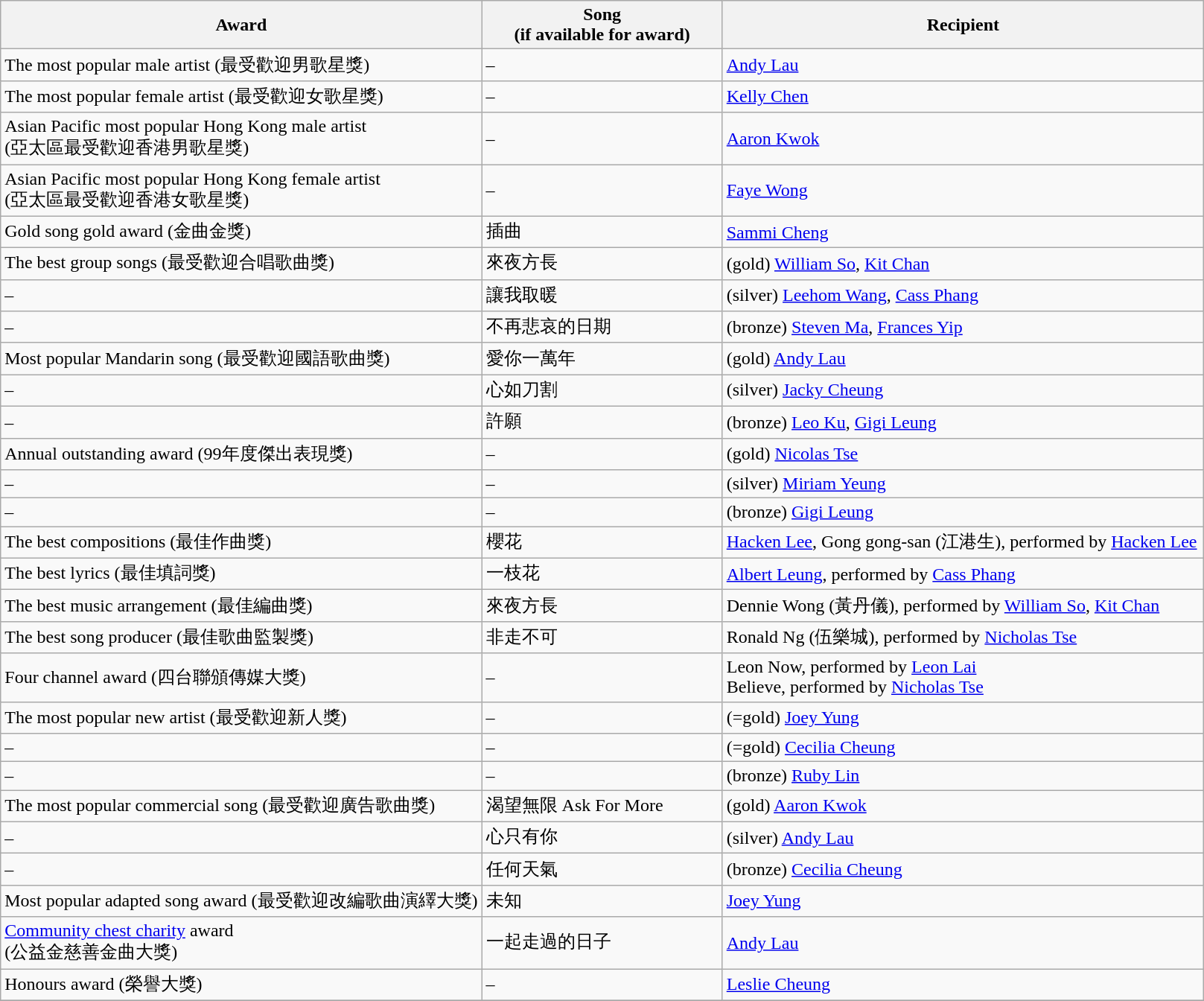<table class="wikitable">
<tr>
<th width=40%>Award</th>
<th width=20%>Song<br>(if available for award)</th>
<th width=40%>Recipient</th>
</tr>
<tr>
<td>The most popular male artist (最受歡迎男歌星獎)</td>
<td>–</td>
<td><a href='#'>Andy Lau</a></td>
</tr>
<tr>
<td>The most popular female artist (最受歡迎女歌星獎)</td>
<td>–</td>
<td><a href='#'>Kelly Chen</a></td>
</tr>
<tr>
<td>Asian Pacific most popular Hong Kong male artist<br>(亞太區最受歡迎香港男歌星獎)</td>
<td>–</td>
<td><a href='#'>Aaron Kwok</a></td>
</tr>
<tr>
<td>Asian Pacific most popular Hong Kong female artist<br>(亞太區最受歡迎香港女歌星獎)</td>
<td>–</td>
<td><a href='#'>Faye Wong</a></td>
</tr>
<tr>
<td>Gold song gold award (金曲金獎)</td>
<td>插曲</td>
<td><a href='#'>Sammi Cheng</a></td>
</tr>
<tr>
<td>The best group songs (最受歡迎合唱歌曲獎)</td>
<td>來夜方長</td>
<td>(gold) <a href='#'>William So</a>, <a href='#'>Kit Chan</a></td>
</tr>
<tr>
<td>–</td>
<td>讓我取暖</td>
<td>(silver) <a href='#'>Leehom Wang</a>, <a href='#'>Cass Phang</a></td>
</tr>
<tr>
<td>–</td>
<td>不再悲哀的日期</td>
<td>(bronze) <a href='#'>Steven Ma</a>, <a href='#'>Frances Yip</a></td>
</tr>
<tr>
<td>Most popular Mandarin song (最受歡迎國語歌曲獎)</td>
<td>愛你一萬年</td>
<td>(gold) <a href='#'>Andy Lau</a></td>
</tr>
<tr>
<td>–</td>
<td>心如刀割</td>
<td>(silver) <a href='#'>Jacky Cheung</a></td>
</tr>
<tr>
<td>–</td>
<td>許願</td>
<td>(bronze) <a href='#'>Leo Ku</a>, <a href='#'>Gigi Leung</a></td>
</tr>
<tr>
<td>Annual outstanding award (99年度傑出表現獎)</td>
<td>–</td>
<td>(gold) <a href='#'>Nicolas Tse</a></td>
</tr>
<tr>
<td>–</td>
<td>–</td>
<td>(silver) <a href='#'>Miriam Yeung</a></td>
</tr>
<tr>
<td>–</td>
<td>–</td>
<td>(bronze) <a href='#'>Gigi Leung</a></td>
</tr>
<tr>
<td>The best compositions (最佳作曲獎)</td>
<td>櫻花</td>
<td><a href='#'>Hacken Lee</a>, Gong gong-san (江港生), performed by <a href='#'>Hacken Lee</a></td>
</tr>
<tr>
<td>The best lyrics (最佳填詞獎)</td>
<td>一枝花</td>
<td><a href='#'>Albert Leung</a>, performed by <a href='#'>Cass Phang</a></td>
</tr>
<tr>
<td>The best music arrangement (最佳編曲獎)</td>
<td>來夜方長</td>
<td>Dennie Wong (黃丹儀), performed by <a href='#'>William So</a>, <a href='#'>Kit Chan</a></td>
</tr>
<tr>
<td>The best song producer (最佳歌曲監製獎)</td>
<td>非走不可</td>
<td>Ronald Ng (伍樂城), performed by <a href='#'>Nicholas Tse</a></td>
</tr>
<tr>
<td>Four channel award (四台聯頒傳媒大獎)</td>
<td>–</td>
<td>Leon Now, performed by <a href='#'>Leon Lai</a><br>Believe, performed by <a href='#'>Nicholas Tse</a></td>
</tr>
<tr>
<td>The most popular new artist (最受歡迎新人獎)</td>
<td>–</td>
<td>(=gold) <a href='#'>Joey Yung</a></td>
</tr>
<tr>
<td>–</td>
<td>–</td>
<td>(=gold) <a href='#'>Cecilia Cheung</a></td>
</tr>
<tr>
<td>–</td>
<td>–</td>
<td>(bronze) <a href='#'>Ruby Lin</a></td>
</tr>
<tr>
<td>The most popular commercial song (最受歡迎廣告歌曲獎)</td>
<td>渴望無限 Ask For More</td>
<td>(gold) <a href='#'>Aaron Kwok</a></td>
</tr>
<tr>
<td>–</td>
<td>心只有你</td>
<td>(silver) <a href='#'>Andy Lau</a></td>
</tr>
<tr>
<td>–</td>
<td>任何天氣</td>
<td>(bronze) <a href='#'>Cecilia Cheung</a></td>
</tr>
<tr>
<td>Most popular adapted song award (最受歡迎改編歌曲演繹大獎)</td>
<td>未知</td>
<td><a href='#'>Joey Yung</a></td>
</tr>
<tr>
<td><a href='#'>Community chest charity</a> award<br>(公益金慈善金曲大獎)</td>
<td>一起走過的日子</td>
<td><a href='#'>Andy Lau</a></td>
</tr>
<tr>
<td>Honours award (榮譽大獎)</td>
<td>–</td>
<td><a href='#'>Leslie Cheung</a></td>
</tr>
<tr>
</tr>
</table>
